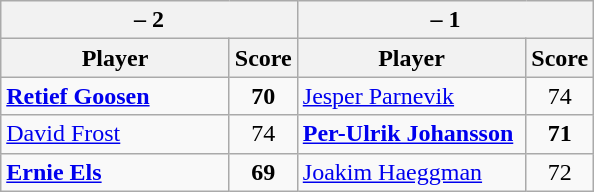<table class=wikitable>
<tr>
<th colspan=2> – 2</th>
<th colspan=2> – 1</th>
</tr>
<tr>
<th width=145>Player</th>
<th>Score</th>
<th width=145>Player</th>
<th>Score</th>
</tr>
<tr>
<td><strong><a href='#'>Retief Goosen</a></strong></td>
<td align=center><strong>70</strong></td>
<td><a href='#'>Jesper Parnevik</a></td>
<td align=center>74</td>
</tr>
<tr>
<td><a href='#'>David Frost</a></td>
<td align=center>74</td>
<td><strong><a href='#'>Per-Ulrik Johansson</a></strong></td>
<td align=center><strong>71</strong></td>
</tr>
<tr>
<td><strong><a href='#'>Ernie Els</a></strong></td>
<td align=center><strong>69</strong></td>
<td><a href='#'>Joakim Haeggman</a></td>
<td align=center>72</td>
</tr>
</table>
